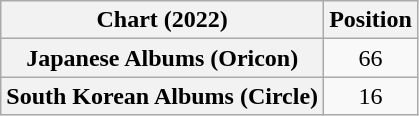<table class="wikitable plainrowheaders" style="text-align:center">
<tr>
<th scope="col">Chart (2022)</th>
<th scope="col">Position</th>
</tr>
<tr>
<th scope="row">Japanese Albums (Oricon)</th>
<td>66</td>
</tr>
<tr>
<th scope="row">South Korean Albums (Circle)</th>
<td>16</td>
</tr>
</table>
